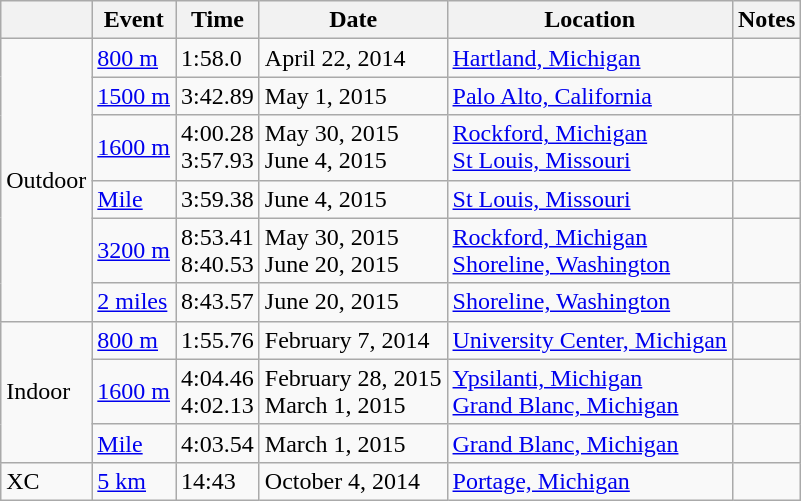<table class="wikitable">
<tr>
<th></th>
<th>Event</th>
<th>Time</th>
<th>Date</th>
<th>Location</th>
<th>Notes</th>
</tr>
<tr>
<td rowspan=6>Outdoor</td>
<td><a href='#'>800 m</a></td>
<td>1:58.0</td>
<td>April 22, 2014</td>
<td><a href='#'>Hartland, Michigan</a></td>
<td></td>
</tr>
<tr>
<td><a href='#'>1500 m</a></td>
<td>3:42.89</td>
<td>May 1, 2015</td>
<td><a href='#'>Palo Alto, California</a></td>
<td></td>
</tr>
<tr>
<td><a href='#'>1600 m</a></td>
<td>4:00.28 <br> 3:57.93</td>
<td>May 30, 2015 <br> June 4, 2015</td>
<td><a href='#'>Rockford, Michigan</a> <br> <a href='#'>St Louis, Missouri</a></td>
<td></td>
</tr>
<tr>
<td><a href='#'>Mile</a></td>
<td>3:59.38</td>
<td>June 4, 2015</td>
<td><a href='#'>St Louis, Missouri</a></td>
<td></td>
</tr>
<tr>
<td><a href='#'>3200 m</a></td>
<td>8:53.41 <br> 8:40.53</td>
<td>May 30, 2015 <br> June 20, 2015</td>
<td><a href='#'>Rockford, Michigan</a> <br> <a href='#'>Shoreline, Washington</a></td>
<td></td>
</tr>
<tr>
<td><a href='#'>2 miles</a></td>
<td>8:43.57</td>
<td>June 20, 2015</td>
<td><a href='#'>Shoreline, Washington</a></td>
<td></td>
</tr>
<tr>
<td rowspan=3>Indoor</td>
<td><a href='#'>800 m</a></td>
<td>1:55.76</td>
<td>February 7, 2014</td>
<td><a href='#'>University Center, Michigan</a></td>
<td></td>
</tr>
<tr>
<td><a href='#'>1600 m</a></td>
<td>4:04.46 <br> 4:02.13</td>
<td>February 28, 2015 <br> March 1, 2015</td>
<td><a href='#'>Ypsilanti, Michigan</a> <br> <a href='#'>Grand Blanc, Michigan</a></td>
<td></td>
</tr>
<tr>
<td><a href='#'>Mile</a></td>
<td>4:03.54</td>
<td>March 1, 2015</td>
<td><a href='#'>Grand Blanc, Michigan</a></td>
<td></td>
</tr>
<tr>
<td rowspan=1>XC</td>
<td><a href='#'>5 km</a></td>
<td>14:43</td>
<td>October 4, 2014</td>
<td><a href='#'>Portage, Michigan</a></td>
<td></td>
</tr>
</table>
